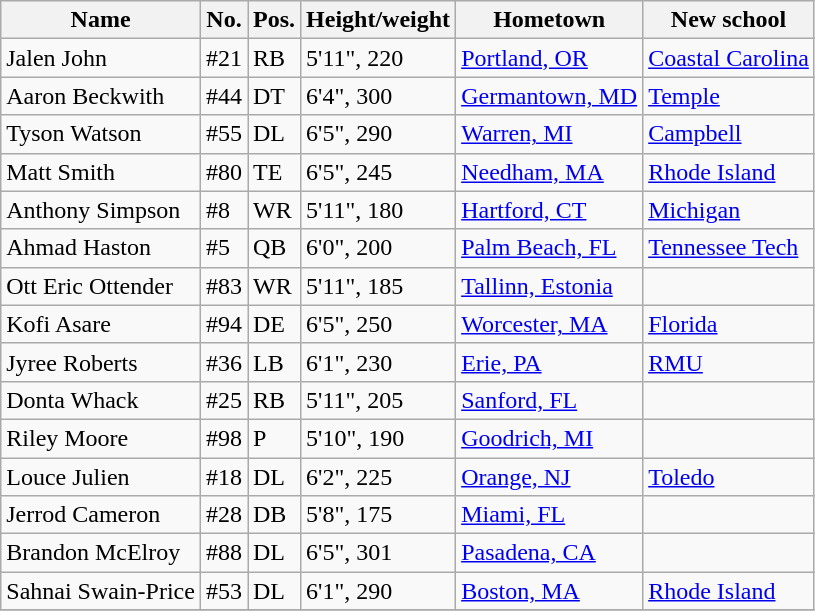<table class="wikitable sortable mw-collapsible mw-collapsed">
<tr>
<th>Name</th>
<th>No.</th>
<th>Pos.</th>
<th>Height/weight</th>
<th>Hometown</th>
<th>New school</th>
</tr>
<tr>
<td>Jalen John</td>
<td>#21</td>
<td>RB</td>
<td>5'11", 220</td>
<td><a href='#'>Portland, OR</a></td>
<td><a href='#'>Coastal Carolina</a></td>
</tr>
<tr>
<td>Aaron Beckwith</td>
<td>#44</td>
<td>DT</td>
<td>6'4", 300</td>
<td><a href='#'>Germantown, MD</a></td>
<td><a href='#'>Temple</a></td>
</tr>
<tr>
<td>Tyson Watson</td>
<td>#55</td>
<td>DL</td>
<td>6'5", 290</td>
<td><a href='#'>Warren, MI</a></td>
<td><a href='#'>Campbell</a></td>
</tr>
<tr>
<td>Matt Smith</td>
<td>#80</td>
<td>TE</td>
<td>6'5", 245</td>
<td><a href='#'>Needham, MA</a></td>
<td><a href='#'>Rhode Island</a></td>
</tr>
<tr>
<td>Anthony Simpson</td>
<td>#8</td>
<td>WR</td>
<td>5'11", 180</td>
<td><a href='#'>Hartford, CT</a></td>
<td><a href='#'>Michigan</a></td>
</tr>
<tr>
<td>Ahmad Haston</td>
<td>#5</td>
<td>QB</td>
<td>6'0", 200</td>
<td><a href='#'>Palm Beach, FL</a></td>
<td><a href='#'>Tennessee Tech</a></td>
</tr>
<tr>
<td>Ott Eric Ottender</td>
<td>#83</td>
<td>WR</td>
<td>5'11", 185</td>
<td><a href='#'>Tallinn, Estonia</a></td>
<td></td>
</tr>
<tr>
<td>Kofi Asare</td>
<td>#94</td>
<td>DE</td>
<td>6'5", 250</td>
<td><a href='#'>Worcester, MA</a></td>
<td><a href='#'>Florida</a></td>
</tr>
<tr>
<td>Jyree Roberts</td>
<td>#36</td>
<td>LB</td>
<td>6'1", 230</td>
<td><a href='#'>Erie, PA</a></td>
<td><a href='#'>RMU</a></td>
</tr>
<tr>
<td>Donta Whack</td>
<td>#25</td>
<td>RB</td>
<td>5'11", 205</td>
<td><a href='#'>Sanford, FL</a></td>
<td></td>
</tr>
<tr>
<td>Riley Moore</td>
<td>#98</td>
<td>P</td>
<td>5'10", 190</td>
<td><a href='#'>Goodrich, MI</a></td>
<td></td>
</tr>
<tr>
<td>Louce Julien</td>
<td>#18</td>
<td>DL</td>
<td>6'2", 225</td>
<td><a href='#'>Orange, NJ</a></td>
<td><a href='#'>Toledo</a></td>
</tr>
<tr>
<td>Jerrod Cameron</td>
<td>#28</td>
<td>DB</td>
<td>5'8", 175</td>
<td><a href='#'>Miami, FL</a></td>
<td></td>
</tr>
<tr>
<td>Brandon McElroy</td>
<td>#88</td>
<td>DL</td>
<td>6'5", 301</td>
<td><a href='#'>Pasadena, CA</a></td>
<td></td>
</tr>
<tr>
<td>Sahnai Swain-Price</td>
<td>#53</td>
<td>DL</td>
<td>6'1", 290</td>
<td><a href='#'>Boston, MA</a></td>
<td><a href='#'>Rhode Island</a></td>
</tr>
<tr>
</tr>
</table>
